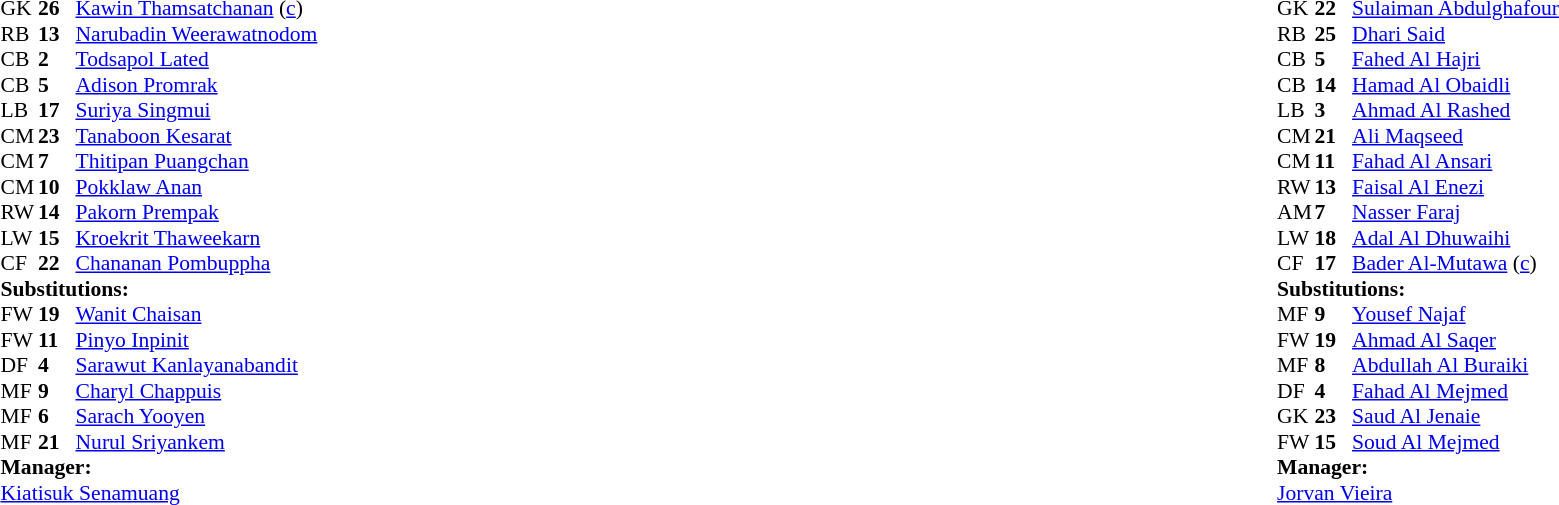<table width="100%">
<tr>
<td valign="top" width="40%"><br><table style="font-size:90%;" cellspacing="0" cellpadding="0">
<tr>
<th width="25"></th>
<th width="25"></th>
</tr>
<tr>
<td>GK</td>
<td><strong>26</strong></td>
<td><a href='#'>Kawin Thamsatchanan</a> (<a href='#'>c</a>)</td>
</tr>
<tr>
<td>RB</td>
<td><strong>13</strong></td>
<td><a href='#'>Narubadin Weerawatnodom</a></td>
</tr>
<tr>
<td>CB</td>
<td><strong>2</strong></td>
<td><a href='#'>Todsapol Lated</a></td>
</tr>
<tr>
<td>CB</td>
<td><strong>5</strong></td>
<td><a href='#'>Adison Promrak</a></td>
<td></td>
<td></td>
</tr>
<tr>
<td>LB</td>
<td><strong>17</strong></td>
<td><a href='#'>Suriya Singmui</a></td>
</tr>
<tr>
<td>CM</td>
<td><strong>23</strong></td>
<td><a href='#'>Tanaboon Kesarat</a></td>
</tr>
<tr>
<td>CM</td>
<td><strong>7</strong></td>
<td><a href='#'>Thitipan Puangchan</a></td>
<td></td>
<td></td>
</tr>
<tr>
<td>CM</td>
<td><strong>10</strong></td>
<td><a href='#'>Pokklaw Anan</a></td>
<td></td>
<td></td>
</tr>
<tr>
<td>RW</td>
<td><strong>14</strong></td>
<td><a href='#'>Pakorn Prempak</a></td>
<td></td>
<td></td>
</tr>
<tr>
<td>LW</td>
<td><strong>15</strong></td>
<td><a href='#'>Kroekrit Thaweekarn</a></td>
<td></td>
<td></td>
</tr>
<tr>
<td>CF</td>
<td><strong>22</strong></td>
<td><a href='#'>Chananan Pombuppha</a></td>
<td></td>
<td></td>
</tr>
<tr>
<td colspan=3><strong>Substitutions:</strong></td>
</tr>
<tr>
<td>FW</td>
<td><strong>19</strong></td>
<td><a href='#'>Wanit Chaisan</a></td>
<td></td>
<td></td>
</tr>
<tr>
<td>FW</td>
<td><strong>11</strong></td>
<td><a href='#'>Pinyo Inpinit</a></td>
<td></td>
<td></td>
</tr>
<tr>
<td>DF</td>
<td><strong>4</strong></td>
<td><a href='#'>Sarawut Kanlayanabandit</a></td>
<td></td>
<td></td>
</tr>
<tr>
<td>MF</td>
<td><strong>9</strong></td>
<td><a href='#'>Charyl Chappuis</a></td>
<td></td>
<td></td>
</tr>
<tr>
<td>MF</td>
<td><strong>6</strong></td>
<td><a href='#'>Sarach Yooyen</a></td>
<td></td>
<td></td>
</tr>
<tr>
<td>MF</td>
<td><strong>21</strong></td>
<td><a href='#'>Nurul Sriyankem</a></td>
<td></td>
<td></td>
</tr>
<tr>
<td colspan=3><strong>Manager:</strong></td>
</tr>
<tr>
<td colspan=4> <a href='#'>Kiatisuk Senamuang</a></td>
</tr>
</table>
</td>
<td valign="top"></td>
<td valign="top" width="50%"><br><table style="font-size:90%;" cellspacing="0" cellpadding="0" align="center">
<tr>
<th width=25></th>
<th width=25></th>
</tr>
<tr>
<td>GK</td>
<td><strong>22</strong></td>
<td><a href='#'>Sulaiman Abdulghafour</a></td>
<td></td>
<td></td>
</tr>
<tr>
<td>RB</td>
<td><strong>25</strong></td>
<td><a href='#'>Dhari Said</a></td>
<td></td>
<td></td>
</tr>
<tr>
<td>CB</td>
<td><strong>5</strong></td>
<td><a href='#'>Fahed Al Hajri</a></td>
</tr>
<tr>
<td>CB</td>
<td><strong>14</strong></td>
<td><a href='#'>Hamad Al Obaidli</a></td>
<td></td>
<td></td>
</tr>
<tr>
<td>LB</td>
<td><strong>3</strong></td>
<td><a href='#'>Ahmad Al Rashed</a></td>
</tr>
<tr>
<td>CM</td>
<td><strong>21</strong></td>
<td><a href='#'>Ali Maqseed</a></td>
<td></td>
<td></td>
</tr>
<tr>
<td>CM</td>
<td><strong>11</strong></td>
<td><a href='#'>Fahad Al Ansari</a></td>
<td></td>
<td></td>
</tr>
<tr>
<td>RW</td>
<td><strong>13</strong></td>
<td><a href='#'>Faisal Al Enezi</a></td>
</tr>
<tr>
<td>AM</td>
<td><strong>7</strong></td>
<td><a href='#'>Nasser Faraj</a></td>
<td></td>
<td></td>
</tr>
<tr>
<td>LW</td>
<td><strong>18</strong></td>
<td><a href='#'>Adal Al Dhuwaihi</a></td>
<td></td>
</tr>
<tr>
<td>CF</td>
<td><strong>17</strong></td>
<td><a href='#'>Bader Al-Mutawa</a> (<a href='#'>c</a>)</td>
</tr>
<tr>
<td colspan=3><strong>Substitutions:</strong></td>
</tr>
<tr>
<td>MF</td>
<td><strong>9</strong></td>
<td><a href='#'>Yousef Najaf</a></td>
<td></td>
<td></td>
</tr>
<tr>
<td>FW</td>
<td><strong>19</strong></td>
<td><a href='#'>Ahmad Al Saqer</a></td>
<td></td>
<td></td>
</tr>
<tr>
<td>MF</td>
<td><strong>8</strong></td>
<td><a href='#'>Abdullah Al Buraiki</a></td>
<td></td>
<td></td>
</tr>
<tr>
<td>DF</td>
<td><strong>4</strong></td>
<td><a href='#'>Fahad Al Mejmed</a></td>
<td></td>
<td></td>
</tr>
<tr>
<td>GK</td>
<td><strong>23</strong></td>
<td><a href='#'>Saud Al Jenaie</a></td>
<td></td>
<td></td>
</tr>
<tr>
<td>FW</td>
<td><strong>15</strong></td>
<td><a href='#'>Soud Al Mejmed</a></td>
<td></td>
<td></td>
</tr>
<tr>
<td colspan=3><strong>Manager:</strong></td>
</tr>
<tr>
<td colspan=4> <a href='#'>Jorvan Vieira</a></td>
</tr>
</table>
</td>
</tr>
</table>
